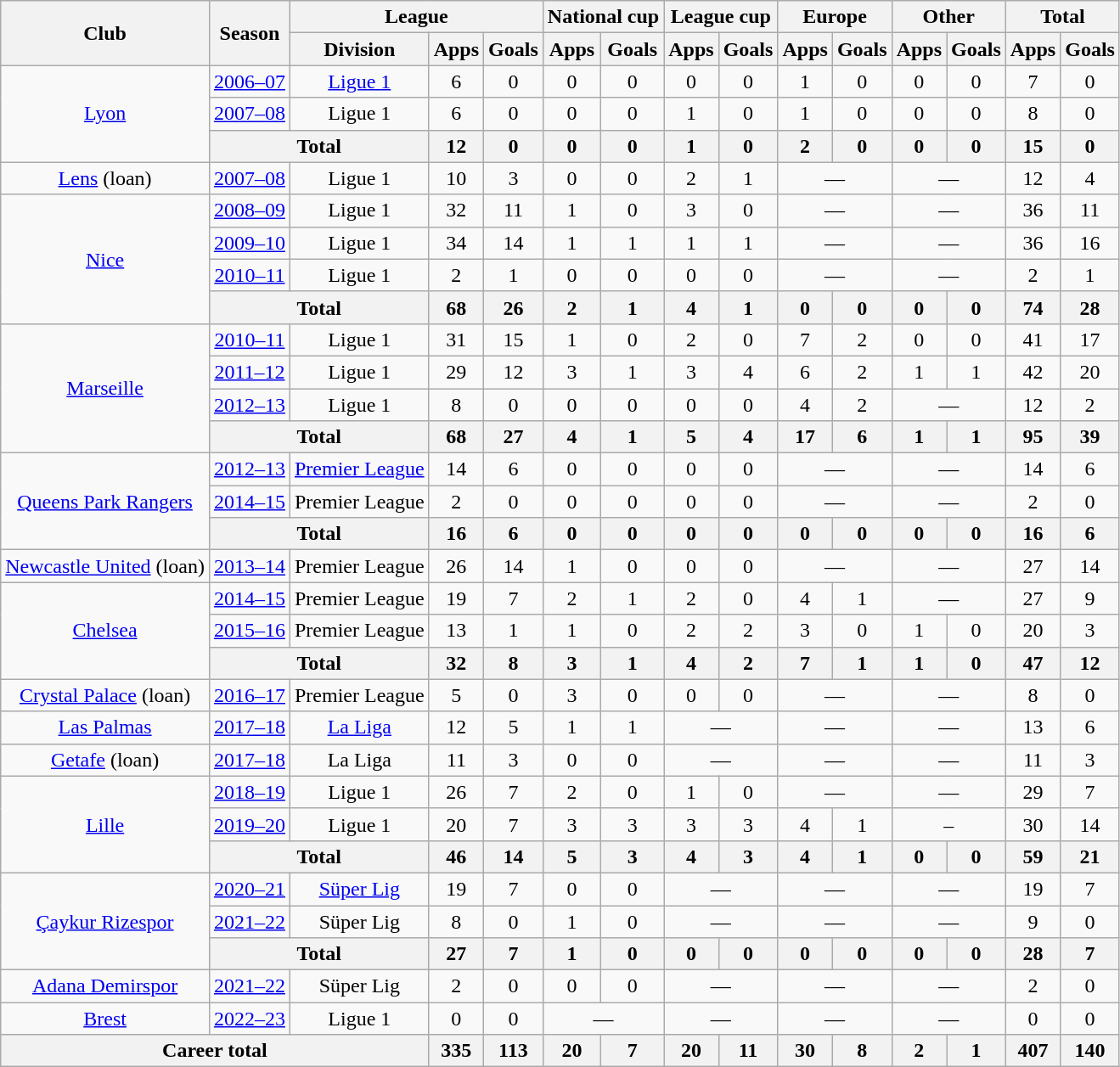<table class="wikitable" style="text-align: center;">
<tr>
<th rowspan="2">Club</th>
<th rowspan="2">Season</th>
<th colspan="3">League</th>
<th colspan="2">National cup</th>
<th colspan="2">League cup</th>
<th colspan="2">Europe</th>
<th colspan="2">Other</th>
<th colspan="2">Total</th>
</tr>
<tr>
<th>Division</th>
<th>Apps</th>
<th>Goals</th>
<th>Apps</th>
<th>Goals</th>
<th>Apps</th>
<th>Goals</th>
<th>Apps</th>
<th>Goals</th>
<th>Apps</th>
<th>Goals</th>
<th>Apps</th>
<th>Goals</th>
</tr>
<tr>
<td rowspan="3"><a href='#'>Lyon</a></td>
<td><a href='#'>2006–07</a></td>
<td><a href='#'>Ligue 1</a></td>
<td>6</td>
<td>0</td>
<td>0</td>
<td>0</td>
<td>0</td>
<td>0</td>
<td>1</td>
<td>0</td>
<td>0</td>
<td>0</td>
<td>7</td>
<td>0</td>
</tr>
<tr>
<td><a href='#'>2007–08</a></td>
<td>Ligue 1</td>
<td>6</td>
<td>0</td>
<td>0</td>
<td>0</td>
<td>1</td>
<td>0</td>
<td>1</td>
<td>0</td>
<td>0</td>
<td>0</td>
<td>8</td>
<td>0</td>
</tr>
<tr>
<th colspan="2">Total</th>
<th>12</th>
<th>0</th>
<th>0</th>
<th>0</th>
<th>1</th>
<th>0</th>
<th>2</th>
<th>0</th>
<th>0</th>
<th>0</th>
<th>15</th>
<th>0</th>
</tr>
<tr>
<td><a href='#'>Lens</a> (loan)</td>
<td><a href='#'>2007–08</a></td>
<td>Ligue 1</td>
<td>10</td>
<td>3</td>
<td>0</td>
<td>0</td>
<td>2</td>
<td>1</td>
<td colspan="2">—</td>
<td colspan="2">—</td>
<td>12</td>
<td>4</td>
</tr>
<tr>
<td rowspan="4"><a href='#'>Nice</a></td>
<td><a href='#'>2008–09</a></td>
<td>Ligue 1</td>
<td>32</td>
<td>11</td>
<td>1</td>
<td>0</td>
<td>3</td>
<td>0</td>
<td colspan="2">—</td>
<td colspan="2">—</td>
<td>36</td>
<td>11</td>
</tr>
<tr>
<td><a href='#'>2009–10</a></td>
<td>Ligue 1</td>
<td>34</td>
<td>14</td>
<td>1</td>
<td>1</td>
<td>1</td>
<td>1</td>
<td colspan="2">—</td>
<td colspan="2">—</td>
<td>36</td>
<td>16</td>
</tr>
<tr>
<td><a href='#'>2010–11</a></td>
<td>Ligue 1</td>
<td>2</td>
<td>1</td>
<td>0</td>
<td>0</td>
<td>0</td>
<td>0</td>
<td colspan="2">—</td>
<td colspan="2">—</td>
<td>2</td>
<td>1</td>
</tr>
<tr>
<th colspan="2">Total</th>
<th>68</th>
<th>26</th>
<th>2</th>
<th>1</th>
<th>4</th>
<th>1</th>
<th>0</th>
<th>0</th>
<th>0</th>
<th>0</th>
<th>74</th>
<th>28</th>
</tr>
<tr>
<td rowspan="4"><a href='#'>Marseille</a></td>
<td><a href='#'>2010–11</a></td>
<td>Ligue 1</td>
<td>31</td>
<td>15</td>
<td>1</td>
<td>0</td>
<td>2</td>
<td>0</td>
<td>7</td>
<td>2</td>
<td>0</td>
<td>0</td>
<td>41</td>
<td>17</td>
</tr>
<tr>
<td><a href='#'>2011–12</a></td>
<td>Ligue 1</td>
<td>29</td>
<td>12</td>
<td>3</td>
<td>1</td>
<td>3</td>
<td>4</td>
<td>6</td>
<td>2</td>
<td>1</td>
<td>1</td>
<td>42</td>
<td>20</td>
</tr>
<tr>
<td><a href='#'>2012–13</a></td>
<td>Ligue 1</td>
<td>8</td>
<td>0</td>
<td>0</td>
<td>0</td>
<td>0</td>
<td>0</td>
<td>4</td>
<td>2</td>
<td colspan="2">—</td>
<td>12</td>
<td>2</td>
</tr>
<tr>
<th colspan="2">Total</th>
<th>68</th>
<th>27</th>
<th>4</th>
<th>1</th>
<th>5</th>
<th>4</th>
<th>17</th>
<th>6</th>
<th>1</th>
<th>1</th>
<th>95</th>
<th>39</th>
</tr>
<tr>
<td rowspan="3"><a href='#'>Queens Park Rangers</a></td>
<td><a href='#'>2012–13</a></td>
<td><a href='#'>Premier League</a></td>
<td>14</td>
<td>6</td>
<td>0</td>
<td>0</td>
<td>0</td>
<td>0</td>
<td colspan="2">—</td>
<td colspan="2">—</td>
<td>14</td>
<td>6</td>
</tr>
<tr>
<td><a href='#'>2014–15</a></td>
<td>Premier League</td>
<td>2</td>
<td>0</td>
<td>0</td>
<td>0</td>
<td>0</td>
<td>0</td>
<td colspan="2">—</td>
<td colspan="2">—</td>
<td>2</td>
<td>0</td>
</tr>
<tr>
<th colspan="2">Total</th>
<th>16</th>
<th>6</th>
<th>0</th>
<th>0</th>
<th>0</th>
<th>0</th>
<th>0</th>
<th>0</th>
<th>0</th>
<th>0</th>
<th>16</th>
<th>6</th>
</tr>
<tr>
<td><a href='#'>Newcastle United</a> (loan)</td>
<td><a href='#'>2013–14</a></td>
<td>Premier League</td>
<td>26</td>
<td>14</td>
<td>1</td>
<td>0</td>
<td>0</td>
<td>0</td>
<td colspan="2">—</td>
<td colspan="2">—</td>
<td>27</td>
<td>14</td>
</tr>
<tr>
<td rowspan="3"><a href='#'>Chelsea</a></td>
<td><a href='#'>2014–15</a></td>
<td>Premier League</td>
<td>19</td>
<td>7</td>
<td>2</td>
<td>1</td>
<td>2</td>
<td>0</td>
<td>4</td>
<td>1</td>
<td colspan="2">—</td>
<td>27</td>
<td>9</td>
</tr>
<tr>
<td><a href='#'>2015–16</a></td>
<td>Premier League</td>
<td>13</td>
<td>1</td>
<td>1</td>
<td>0</td>
<td>2</td>
<td>2</td>
<td>3</td>
<td>0</td>
<td>1</td>
<td>0</td>
<td>20</td>
<td>3</td>
</tr>
<tr>
<th colspan="2">Total</th>
<th>32</th>
<th>8</th>
<th>3</th>
<th>1</th>
<th>4</th>
<th>2</th>
<th>7</th>
<th>1</th>
<th>1</th>
<th>0</th>
<th>47</th>
<th>12</th>
</tr>
<tr>
<td><a href='#'>Crystal Palace</a> (loan)</td>
<td><a href='#'>2016–17</a></td>
<td>Premier League</td>
<td>5</td>
<td>0</td>
<td>3</td>
<td>0</td>
<td>0</td>
<td>0</td>
<td colspan="2">—</td>
<td colspan="2">—</td>
<td>8</td>
<td>0</td>
</tr>
<tr>
<td><a href='#'>Las Palmas</a></td>
<td><a href='#'>2017–18</a></td>
<td><a href='#'>La Liga</a></td>
<td>12</td>
<td>5</td>
<td>1</td>
<td>1</td>
<td colspan="2">—</td>
<td colspan="2">—</td>
<td colspan="2">—</td>
<td>13</td>
<td>6</td>
</tr>
<tr>
<td><a href='#'>Getafe</a> (loan)</td>
<td><a href='#'>2017–18</a></td>
<td>La Liga</td>
<td>11</td>
<td>3</td>
<td>0</td>
<td>0</td>
<td colspan="2">—</td>
<td colspan="2">—</td>
<td colspan="2">—</td>
<td>11</td>
<td>3</td>
</tr>
<tr>
<td rowspan="3"><a href='#'>Lille</a></td>
<td><a href='#'>2018–19</a></td>
<td>Ligue 1</td>
<td>26</td>
<td>7</td>
<td>2</td>
<td>0</td>
<td>1</td>
<td>0</td>
<td colspan="2">—</td>
<td colspan="2">—</td>
<td>29</td>
<td>7</td>
</tr>
<tr>
<td><a href='#'>2019–20</a></td>
<td>Ligue 1</td>
<td>20</td>
<td>7</td>
<td>3</td>
<td>3</td>
<td>3</td>
<td>3</td>
<td>4</td>
<td>1</td>
<td colspan="2">–</td>
<td>30</td>
<td>14</td>
</tr>
<tr>
<th colspan="2">Total</th>
<th>46</th>
<th>14</th>
<th>5</th>
<th>3</th>
<th>4</th>
<th>3</th>
<th>4</th>
<th>1</th>
<th>0</th>
<th>0</th>
<th>59</th>
<th>21</th>
</tr>
<tr>
<td rowspan="3"><a href='#'>Çaykur Rizespor</a></td>
<td><a href='#'>2020–21</a></td>
<td><a href='#'>Süper Lig</a></td>
<td>19</td>
<td>7</td>
<td>0</td>
<td>0</td>
<td colspan="2">—</td>
<td colspan="2">—</td>
<td colspan="2">—</td>
<td>19</td>
<td>7</td>
</tr>
<tr>
<td><a href='#'>2021–22</a></td>
<td>Süper Lig</td>
<td>8</td>
<td>0</td>
<td>1</td>
<td>0</td>
<td colspan="2">—</td>
<td colspan="2">—</td>
<td colspan="2">—</td>
<td>9</td>
<td>0</td>
</tr>
<tr>
<th colspan="2">Total</th>
<th>27</th>
<th>7</th>
<th>1</th>
<th>0</th>
<th>0</th>
<th>0</th>
<th>0</th>
<th>0</th>
<th>0</th>
<th>0</th>
<th>28</th>
<th>7</th>
</tr>
<tr>
<td><a href='#'>Adana Demirspor</a></td>
<td><a href='#'>2021–22</a></td>
<td>Süper Lig</td>
<td>2</td>
<td>0</td>
<td>0</td>
<td>0</td>
<td colspan="2">—</td>
<td colspan="2">—</td>
<td colspan="2">—</td>
<td>2</td>
<td>0</td>
</tr>
<tr>
<td><a href='#'>Brest</a></td>
<td><a href='#'>2022–23</a></td>
<td>Ligue 1</td>
<td>0</td>
<td>0</td>
<td colspan="2">—</td>
<td colspan="2">—</td>
<td colspan="2">—</td>
<td colspan="2">—</td>
<td>0</td>
<td>0</td>
</tr>
<tr>
<th colspan="3">Career total</th>
<th>335</th>
<th>113</th>
<th>20</th>
<th>7</th>
<th>20</th>
<th>11</th>
<th>30</th>
<th>8</th>
<th>2</th>
<th>1</th>
<th>407</th>
<th>140</th>
</tr>
</table>
